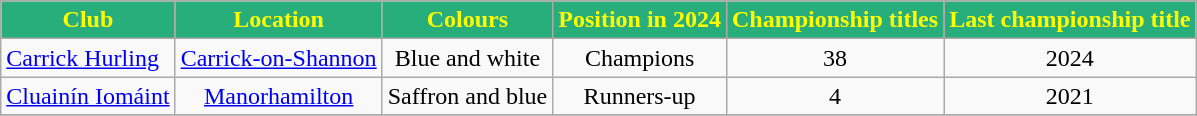<table class="wikitable sortable" style="text-align:center;">
<tr>
<th style="background:#28AE7B;color:yellow">Club</th>
<th style="background:#28AE7B;color:yellow">Location</th>
<th style="background:#28AE7B;color:yellow">Colours</th>
<th style="background:#28AE7B;color:yellow">Position in 2024</th>
<th style="background:#28AE7B;color:yellow">Championship titles</th>
<th style="background:#28AE7B;color:yellow">Last championship title</th>
</tr>
<tr>
<td style="text-align:left"> <a href='#'>Carrick Hurling</a></td>
<td><a href='#'>Carrick-on-Shannon</a></td>
<td>Blue and white</td>
<td>Champions</td>
<td>38</td>
<td>2024</td>
</tr>
<tr>
<td style="text-align:left"> <a href='#'>Cluainín Iomáint</a></td>
<td><a href='#'>Manorhamilton</a></td>
<td>Saffron and blue</td>
<td>Runners-up</td>
<td>4</td>
<td>2021</td>
</tr>
<tr>
</tr>
</table>
